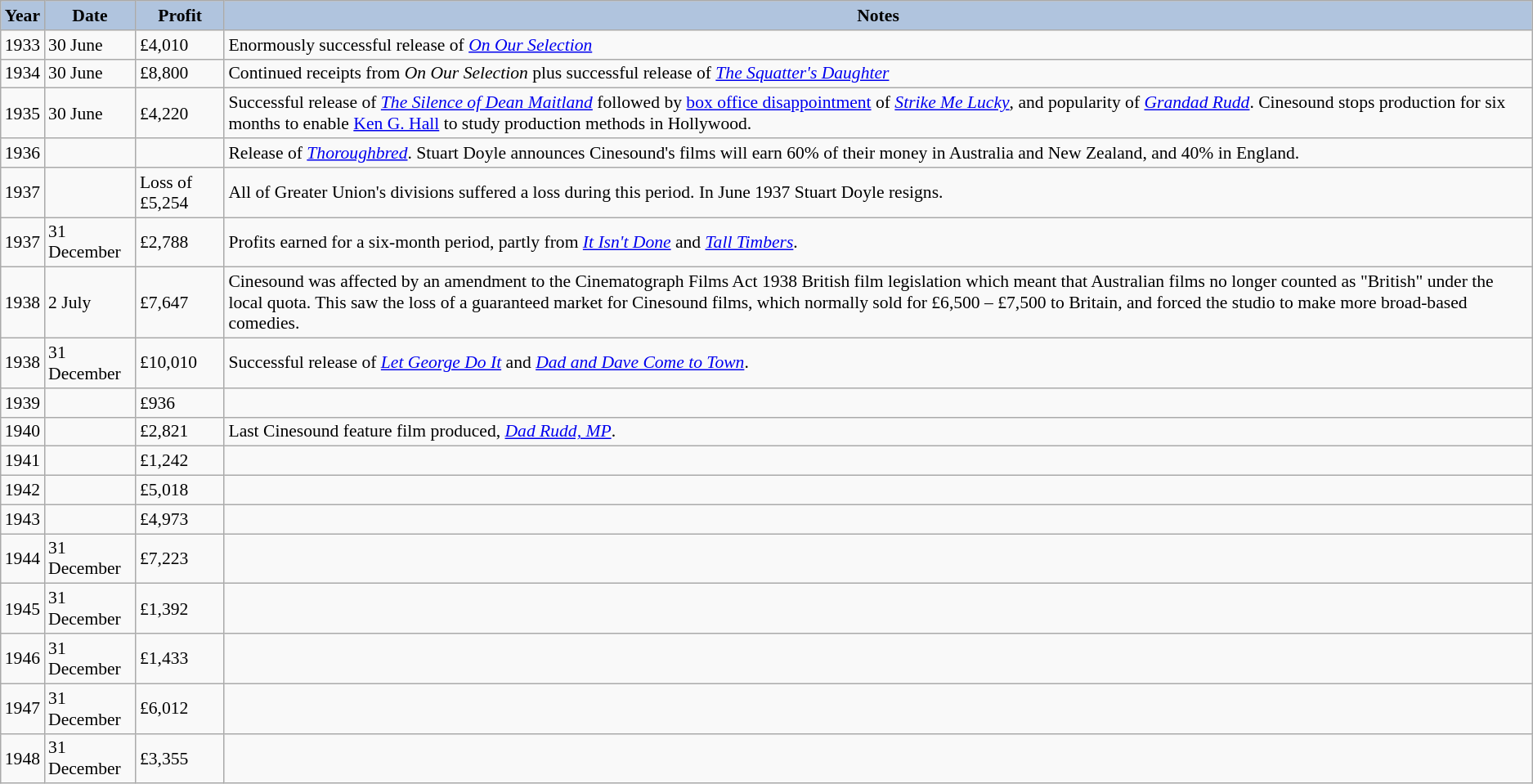<table class="wikitable" style="font-size:90%;">
<tr>
<th style="background:#B0C4DE;">Year</th>
<th style="background:#B0C4DE;">Date</th>
<th style="background:#B0C4DE;">Profit</th>
<th style="background:#B0C4DE;">Notes</th>
</tr>
<tr>
<td>1933</td>
<td>30 June</td>
<td>£4,010</td>
<td>Enormously successful release of <em><a href='#'>On Our Selection</a></em></td>
</tr>
<tr>
<td>1934</td>
<td>30 June</td>
<td>£8,800</td>
<td>Continued receipts from <em>On Our Selection</em> plus successful release of <em><a href='#'>The Squatter's Daughter</a></em></td>
</tr>
<tr>
<td>1935</td>
<td>30 June</td>
<td>£4,220</td>
<td>Successful release of <em><a href='#'>The Silence of Dean Maitland</a></em> followed by <a href='#'>box office disappointment</a> of <em><a href='#'>Strike Me Lucky</a></em>, and popularity of <em><a href='#'>Grandad Rudd</a></em>. Cinesound stops production for six months to enable <a href='#'>Ken G. Hall</a> to study production methods in Hollywood.</td>
</tr>
<tr>
<td>1936</td>
<td></td>
<td></td>
<td>Release of <em><a href='#'>Thoroughbred</a></em>. Stuart Doyle announces Cinesound's films will earn 60% of their money in Australia and New Zealand, and 40% in England.</td>
</tr>
<tr>
<td>1937</td>
<td></td>
<td>Loss of £5,254</td>
<td>All of Greater Union's divisions suffered a loss during this period. In June 1937 Stuart Doyle resigns.</td>
</tr>
<tr>
<td>1937</td>
<td>31 December</td>
<td>£2,788</td>
<td>Profits earned for a six-month period, partly from <em><a href='#'>It Isn't Done</a></em> and <em><a href='#'>Tall Timbers</a></em>.</td>
</tr>
<tr>
<td>1938</td>
<td>2 July</td>
<td>£7,647</td>
<td>Cinesound was affected by an amendment to the Cinematograph Films Act 1938 British film legislation which meant that Australian films no longer counted as "British" under the local quota. This saw the loss of a guaranteed market for Cinesound films, which normally sold for £6,500 – £7,500 to Britain, and forced the studio to make more broad-based comedies.</td>
</tr>
<tr>
<td>1938</td>
<td>31 December</td>
<td>£10,010</td>
<td>Successful release of <em><a href='#'>Let George Do It</a></em> and <em><a href='#'>Dad and Dave Come to Town</a></em>.</td>
</tr>
<tr>
<td>1939</td>
<td></td>
<td>£936</td>
<td></td>
</tr>
<tr>
<td>1940</td>
<td></td>
<td>£2,821</td>
<td>Last Cinesound feature film produced, <em><a href='#'>Dad Rudd, MP</a></em>.</td>
</tr>
<tr>
<td>1941</td>
<td></td>
<td>£1,242</td>
<td></td>
</tr>
<tr>
<td>1942</td>
<td></td>
<td>£5,018</td>
<td></td>
</tr>
<tr>
<td>1943</td>
<td></td>
<td>£4,973</td>
<td></td>
</tr>
<tr>
<td>1944</td>
<td>31 December</td>
<td>£7,223</td>
<td></td>
</tr>
<tr>
<td>1945</td>
<td>31 December</td>
<td>£1,392</td>
<td></td>
</tr>
<tr>
<td>1946</td>
<td>31 December</td>
<td>£1,433</td>
<td></td>
</tr>
<tr>
<td>1947</td>
<td>31 December</td>
<td>£6,012</td>
<td></td>
</tr>
<tr>
<td>1948</td>
<td>31 December</td>
<td>£3,355</td>
<td></td>
</tr>
</table>
